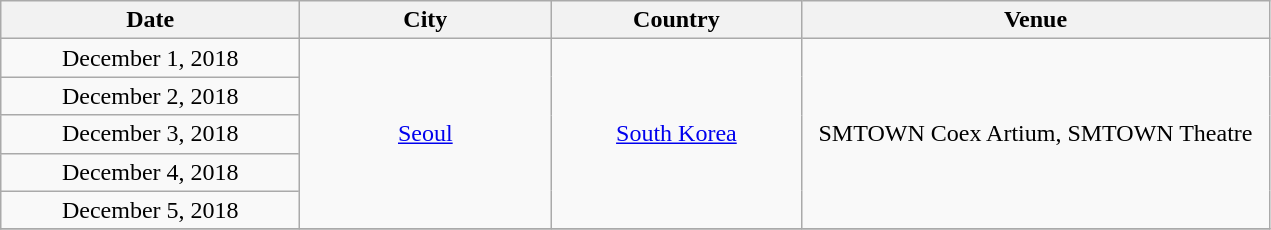<table class="wikitable" style="text-align:center;">
<tr>
<th scope="col" style="width:12em;">Date</th>
<th scope="col" style="width:10em;">City</th>
<th scope="col" style="width:10em;">Country</th>
<th scope="col" style="width:19em;">Venue</th>
</tr>
<tr>
<td>December 1, 2018</td>
<td rowspan="5"><a href='#'>Seoul</a></td>
<td rowspan="5"><a href='#'>South Korea</a></td>
<td rowspan="5">SMTOWN Coex Artium, SMTOWN Theatre</td>
</tr>
<tr>
<td>December 2, 2018</td>
</tr>
<tr>
<td>December 3, 2018</td>
</tr>
<tr>
<td>December 4, 2018</td>
</tr>
<tr>
<td>December 5, 2018</td>
</tr>
<tr>
</tr>
</table>
